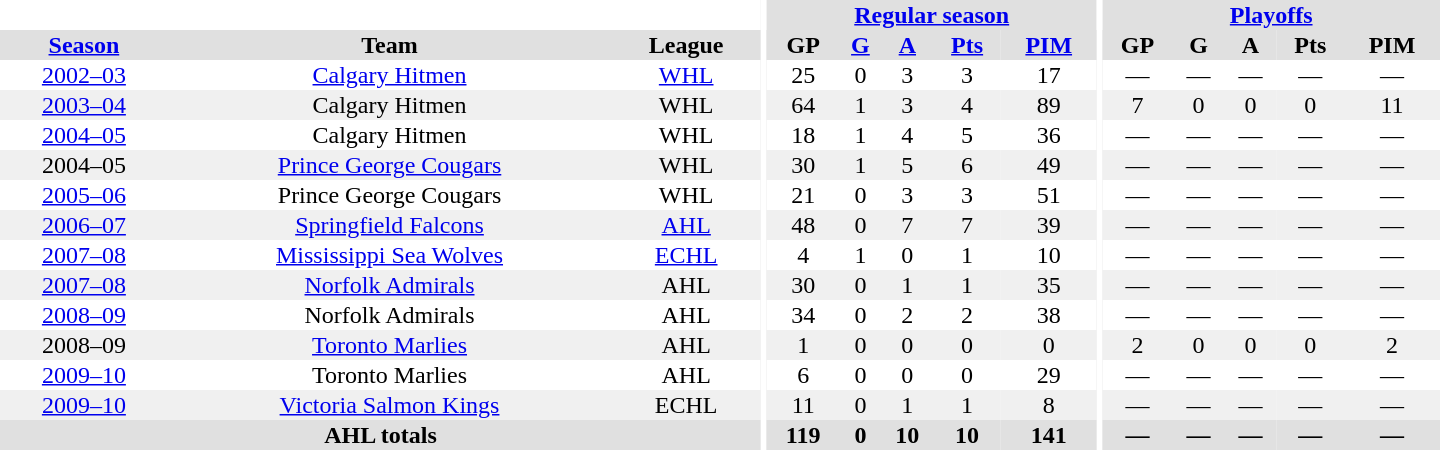<table border="0" cellpadding="1" cellspacing="0" style="text-align:center; width:60em">
<tr bgcolor="#e0e0e0">
<th colspan="3" bgcolor="#ffffff"></th>
<th rowspan="99" bgcolor="#ffffff"></th>
<th colspan="5"><a href='#'>Regular season</a></th>
<th rowspan="99" bgcolor="#ffffff"></th>
<th colspan="5"><a href='#'>Playoffs</a></th>
</tr>
<tr bgcolor="#e0e0e0">
<th><a href='#'>Season</a></th>
<th>Team</th>
<th>League</th>
<th>GP</th>
<th><a href='#'>G</a></th>
<th><a href='#'>A</a></th>
<th><a href='#'>Pts</a></th>
<th><a href='#'>PIM</a></th>
<th>GP</th>
<th>G</th>
<th>A</th>
<th>Pts</th>
<th>PIM</th>
</tr>
<tr>
<td><a href='#'>2002–03</a></td>
<td><a href='#'>Calgary Hitmen</a></td>
<td><a href='#'>WHL</a></td>
<td>25</td>
<td>0</td>
<td>3</td>
<td>3</td>
<td>17</td>
<td>—</td>
<td>—</td>
<td>—</td>
<td>—</td>
<td>—</td>
</tr>
<tr bgcolor="#f0f0f0">
<td><a href='#'>2003–04</a></td>
<td>Calgary Hitmen</td>
<td>WHL</td>
<td>64</td>
<td>1</td>
<td>3</td>
<td>4</td>
<td>89</td>
<td>7</td>
<td>0</td>
<td>0</td>
<td>0</td>
<td>11</td>
</tr>
<tr>
<td><a href='#'>2004–05</a></td>
<td>Calgary Hitmen</td>
<td>WHL</td>
<td>18</td>
<td>1</td>
<td>4</td>
<td>5</td>
<td>36</td>
<td>—</td>
<td>—</td>
<td>—</td>
<td>—</td>
<td>—</td>
</tr>
<tr bgcolor="#f0f0f0">
<td>2004–05</td>
<td><a href='#'>Prince George Cougars</a></td>
<td>WHL</td>
<td>30</td>
<td>1</td>
<td>5</td>
<td>6</td>
<td>49</td>
<td>—</td>
<td>—</td>
<td>—</td>
<td>—</td>
<td>—</td>
</tr>
<tr>
<td><a href='#'>2005–06</a></td>
<td>Prince George Cougars</td>
<td>WHL</td>
<td>21</td>
<td>0</td>
<td>3</td>
<td>3</td>
<td>51</td>
<td>—</td>
<td>—</td>
<td>—</td>
<td>—</td>
<td>—</td>
</tr>
<tr bgcolor="#f0f0f0">
<td><a href='#'>2006–07</a></td>
<td><a href='#'>Springfield Falcons</a></td>
<td><a href='#'>AHL</a></td>
<td>48</td>
<td>0</td>
<td>7</td>
<td>7</td>
<td>39</td>
<td>—</td>
<td>—</td>
<td>—</td>
<td>—</td>
<td>—</td>
</tr>
<tr>
<td><a href='#'>2007–08</a></td>
<td><a href='#'>Mississippi Sea Wolves</a></td>
<td><a href='#'>ECHL</a></td>
<td>4</td>
<td>1</td>
<td>0</td>
<td>1</td>
<td>10</td>
<td>—</td>
<td>—</td>
<td>—</td>
<td>—</td>
<td>—</td>
</tr>
<tr bgcolor="#f0f0f0">
<td><a href='#'>2007–08</a></td>
<td><a href='#'>Norfolk Admirals</a></td>
<td>AHL</td>
<td>30</td>
<td>0</td>
<td>1</td>
<td>1</td>
<td>35</td>
<td>—</td>
<td>—</td>
<td>—</td>
<td>—</td>
<td>—</td>
</tr>
<tr>
<td><a href='#'>2008–09</a></td>
<td>Norfolk Admirals</td>
<td>AHL</td>
<td>34</td>
<td>0</td>
<td>2</td>
<td>2</td>
<td>38</td>
<td>—</td>
<td>—</td>
<td>—</td>
<td>—</td>
<td>—</td>
</tr>
<tr bgcolor="#f0f0f0">
<td>2008–09</td>
<td><a href='#'>Toronto Marlies</a></td>
<td>AHL</td>
<td>1</td>
<td>0</td>
<td>0</td>
<td>0</td>
<td>0</td>
<td>2</td>
<td>0</td>
<td>0</td>
<td>0</td>
<td>2</td>
</tr>
<tr>
<td><a href='#'>2009–10</a></td>
<td>Toronto Marlies</td>
<td>AHL</td>
<td>6</td>
<td>0</td>
<td>0</td>
<td>0</td>
<td>29</td>
<td>—</td>
<td>—</td>
<td>—</td>
<td>—</td>
<td>—</td>
</tr>
<tr bgcolor="#f0f0f0">
<td><a href='#'>2009–10</a></td>
<td><a href='#'>Victoria Salmon Kings</a></td>
<td>ECHL</td>
<td>11</td>
<td>0</td>
<td>1</td>
<td>1</td>
<td>8</td>
<td>—</td>
<td>—</td>
<td>—</td>
<td>—</td>
<td>—</td>
</tr>
<tr bgcolor="#e0e0e0">
<th colspan="3">AHL totals</th>
<th>119</th>
<th>0</th>
<th>10</th>
<th>10</th>
<th>141</th>
<th>—</th>
<th>—</th>
<th>—</th>
<th>—</th>
<th>—</th>
</tr>
</table>
